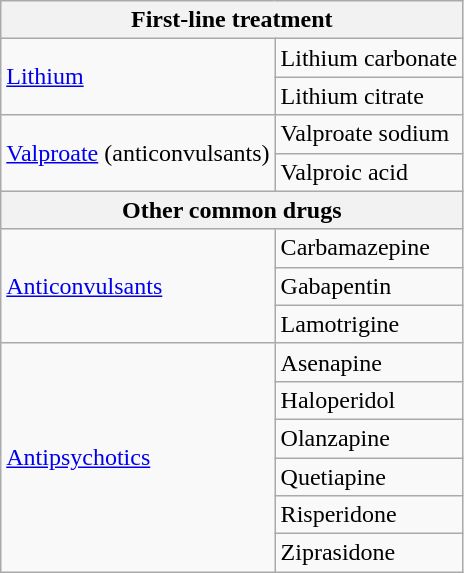<table class="wikitable">
<tr>
<th colspan="2">First-line treatment</th>
</tr>
<tr>
<td rowspan="2"><a href='#'>Lithium</a></td>
<td>Lithium carbonate</td>
</tr>
<tr>
<td>Lithium citrate</td>
</tr>
<tr>
<td rowspan="2"><a href='#'>Valproate</a> (anticonvulsants)</td>
<td>Valproate sodium</td>
</tr>
<tr>
<td>Valproic acid</td>
</tr>
<tr>
<th colspan="2">Other common drugs</th>
</tr>
<tr>
<td rowspan="3"><a href='#'>Anticonvulsants</a></td>
<td>Carbamazepine</td>
</tr>
<tr>
<td>Gabapentin</td>
</tr>
<tr>
<td>Lamotrigine</td>
</tr>
<tr>
<td rowspan="6"><a href='#'>Antipsychotics</a></td>
<td>Asenapine</td>
</tr>
<tr>
<td>Haloperidol</td>
</tr>
<tr>
<td>Olanzapine</td>
</tr>
<tr>
<td>Quetiapine</td>
</tr>
<tr>
<td>Risperidone</td>
</tr>
<tr>
<td>Ziprasidone</td>
</tr>
</table>
